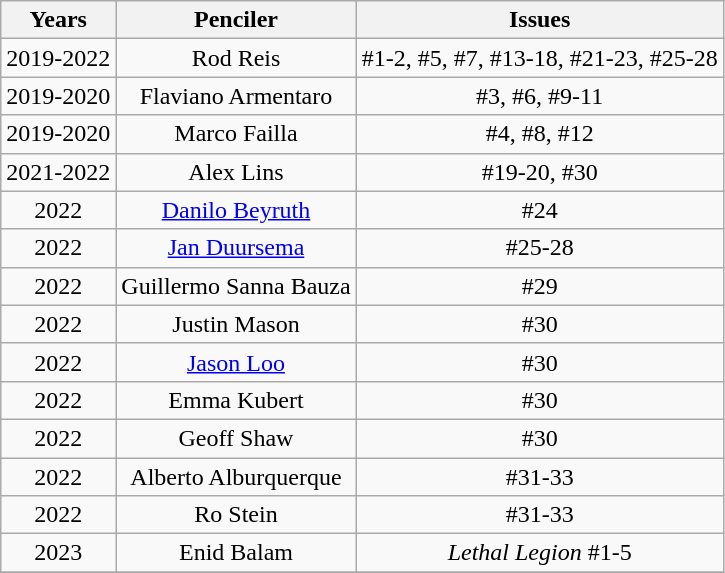<table class="wikitable" style="vertical-align:text-top">
<tr>
<th>Years</th>
<th>Penciler</th>
<th>Issues</th>
</tr>
<tr>
<td align="center">2019-2022</td>
<td align="center">Rod Reis</td>
<td align="center">#1-2, #5, #7, #13-18, #21-23, #25-28</td>
</tr>
<tr>
<td align="center">2019-2020</td>
<td align="center">Flaviano Armentaro</td>
<td align="center">#3, #6, #9-11</td>
</tr>
<tr>
<td align="center">2019-2020</td>
<td align="center">Marco Failla</td>
<td align="center">#4, #8, #12</td>
</tr>
<tr>
<td align="center">2021-2022</td>
<td align="center">Alex Lins</td>
<td align="center">#19-20, #30</td>
</tr>
<tr>
<td align="center">2022</td>
<td align="center"><a href='#'>Danilo Beyruth</a></td>
<td align="center">#24</td>
</tr>
<tr>
<td align="center">2022</td>
<td align="center"><a href='#'>Jan Duursema</a></td>
<td align="center">#25-28</td>
</tr>
<tr>
<td align="center">2022</td>
<td align="center">Guillermo Sanna Bauza</td>
<td align="center">#29</td>
</tr>
<tr>
<td align="center">2022</td>
<td align="center">Justin Mason</td>
<td align="center">#30</td>
</tr>
<tr>
<td align="center">2022</td>
<td align="center"><a href='#'>Jason Loo</a></td>
<td align="center">#30</td>
</tr>
<tr>
<td align="center">2022</td>
<td align="center">Emma Kubert</td>
<td align="center">#30</td>
</tr>
<tr>
<td align="center">2022</td>
<td align="center">Geoff Shaw</td>
<td align="center">#30</td>
</tr>
<tr>
<td align="center">2022</td>
<td align="center">Alberto Alburquerque</td>
<td align="center">#31-33</td>
</tr>
<tr>
<td align="center">2022</td>
<td align="center">Ro Stein</td>
<td align="center">#31-33</td>
</tr>
<tr>
<td align="center">2023</td>
<td align="center">Enid Balam</td>
<td align="center"><em>Lethal Legion</em> #1-5</td>
</tr>
<tr>
</tr>
</table>
